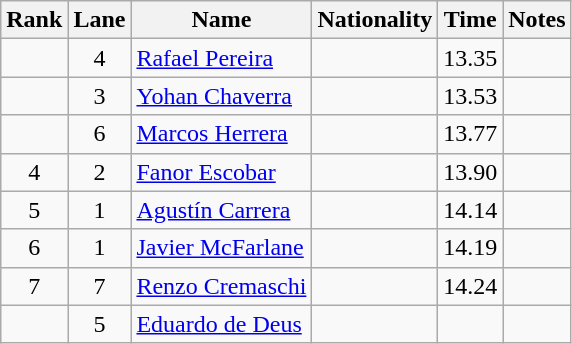<table class="wikitable sortable" style="text-align:center">
<tr>
<th>Rank</th>
<th>Lane</th>
<th>Name</th>
<th>Nationality</th>
<th>Time</th>
<th>Notes</th>
</tr>
<tr>
<td></td>
<td>4</td>
<td align=left><a href='#'>Rafael Pereira</a></td>
<td align=left></td>
<td>13.35</td>
<td><strong></strong></td>
</tr>
<tr>
<td></td>
<td>3</td>
<td align=left><a href='#'>Yohan Chaverra</a></td>
<td align=left></td>
<td>13.53</td>
<td></td>
</tr>
<tr>
<td></td>
<td>6</td>
<td align=left><a href='#'>Marcos Herrera</a></td>
<td align=left></td>
<td>13.77</td>
<td></td>
</tr>
<tr>
<td>4</td>
<td>2</td>
<td align=left><a href='#'>Fanor Escobar</a></td>
<td align=left></td>
<td>13.90</td>
<td></td>
</tr>
<tr>
<td>5</td>
<td>1</td>
<td align=left><a href='#'>Agustín Carrera</a></td>
<td align=left></td>
<td>14.14</td>
<td></td>
</tr>
<tr>
<td>6</td>
<td>1</td>
<td align=left><a href='#'>Javier McFarlane</a></td>
<td align=left></td>
<td>14.19</td>
<td></td>
</tr>
<tr>
<td>7</td>
<td>7</td>
<td align=left><a href='#'>Renzo Cremaschi</a></td>
<td align=left></td>
<td>14.24</td>
<td></td>
</tr>
<tr>
<td></td>
<td>5</td>
<td align=left><a href='#'>Eduardo de Deus</a></td>
<td align=left></td>
<td></td>
<td></td>
</tr>
</table>
